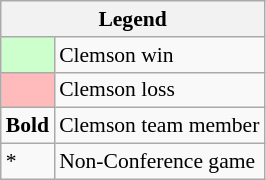<table class="wikitable" style="font-size:90%">
<tr>
<th colspan=2>Legend</th>
</tr>
<tr>
<td style="background:#ccffcc;"> </td>
<td>Clemson win</td>
</tr>
<tr>
<td style="background:#ffbbbb;"> </td>
<td>Clemson loss</td>
</tr>
<tr>
<td><strong>Bold</strong></td>
<td>Clemson team member</td>
</tr>
<tr>
<td>*</td>
<td>Non-Conference game</td>
</tr>
</table>
